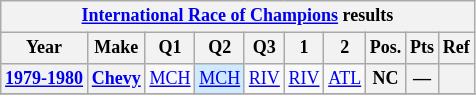<table class="wikitable" style="text-align:center; font-size:75%">
<tr>
<th colspan=12><a href='#'>International Race of Champions</a> results</th>
</tr>
<tr>
<th>Year</th>
<th>Make</th>
<th>Q1</th>
<th>Q2</th>
<th>Q3</th>
<th>1</th>
<th>2</th>
<th>Pos.</th>
<th>Pts</th>
<th>Ref</th>
</tr>
<tr>
<th><a href='#'>1979-1980</a></th>
<th><a href='#'>Chevy</a></th>
<td><a href='#'>MCH</a></td>
<td style="background:#CFEAFF;"><a href='#'>MCH</a><br></td>
<td><a href='#'>RIV</a></td>
<td><a href='#'>RIV</a></td>
<td><a href='#'>ATL</a></td>
<th>NC</th>
<th>—</th>
<th></th>
</tr>
<tr>
</tr>
</table>
